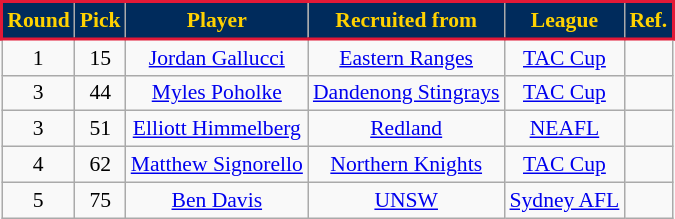<table class="wikitable" style="font-size:90%; text-align:center;">
<tr style="background:#002B5C; color: #FFD200; border: solid #E21937 2px;">
<td><span><strong>Round</strong> </span></td>
<td><span><strong>Pick</strong> </span></td>
<td><span><strong>Player</strong> </span></td>
<td><span><strong>Recruited from</strong> </span></td>
<td><span><strong>League</strong> </span></td>
<td><span><strong>Ref.</strong> </span></td>
</tr>
<tr>
<td>1</td>
<td>15</td>
<td><a href='#'>Jordan Gallucci</a></td>
<td><a href='#'>Eastern Ranges</a></td>
<td><a href='#'>TAC Cup</a></td>
<td></td>
</tr>
<tr>
<td>3</td>
<td>44</td>
<td><a href='#'>Myles Poholke</a></td>
<td><a href='#'>Dandenong Stingrays</a></td>
<td><a href='#'>TAC Cup</a></td>
<td></td>
</tr>
<tr>
<td>3</td>
<td>51</td>
<td><a href='#'>Elliott Himmelberg</a></td>
<td><a href='#'>Redland</a></td>
<td><a href='#'>NEAFL</a></td>
<td></td>
</tr>
<tr>
<td>4</td>
<td>62</td>
<td><a href='#'>Matthew Signorello</a></td>
<td><a href='#'>Northern Knights</a></td>
<td><a href='#'>TAC Cup</a></td>
<td></td>
</tr>
<tr>
<td>5</td>
<td>75</td>
<td><a href='#'>Ben Davis</a></td>
<td><a href='#'>UNSW</a></td>
<td><a href='#'>Sydney AFL</a></td>
<td></td>
</tr>
</table>
